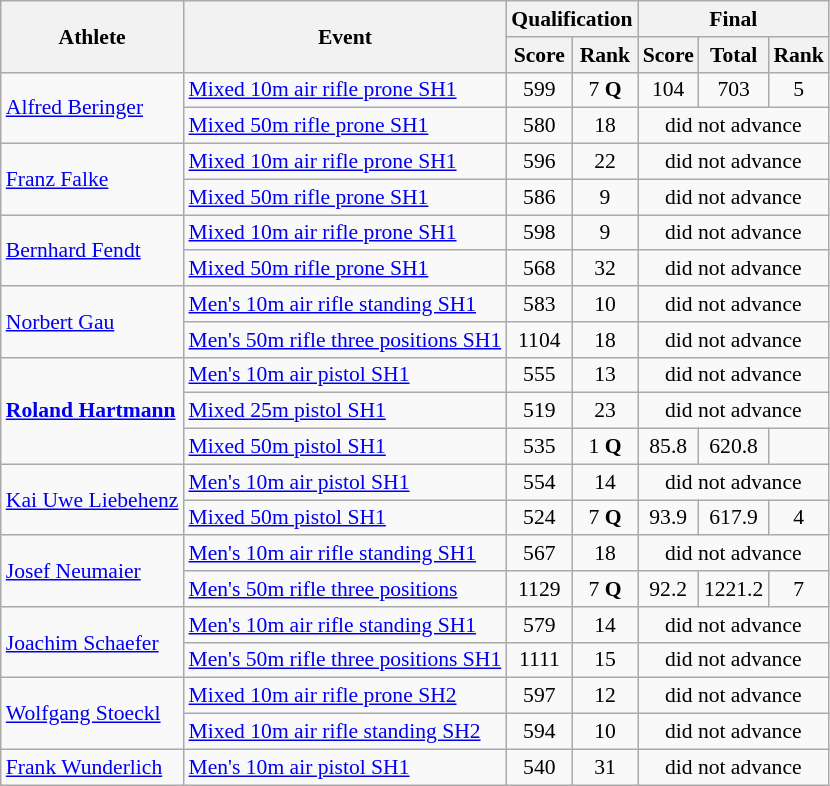<table class=wikitable style="font-size:90%">
<tr>
<th rowspan="2">Athlete</th>
<th rowspan="2">Event</th>
<th colspan="2">Qualification</th>
<th colspan="3">Final</th>
</tr>
<tr>
<th>Score</th>
<th>Rank</th>
<th>Score</th>
<th>Total</th>
<th>Rank</th>
</tr>
<tr>
<td rowspan="2"><a href='#'>Alfred Beringer</a></td>
<td><a href='#'>Mixed 10m air rifle prone SH1</a></td>
<td align=center>599</td>
<td align=center>7 <strong>Q</strong></td>
<td align=center>104</td>
<td align=center>703</td>
<td align=center>5</td>
</tr>
<tr>
<td><a href='#'>Mixed 50m rifle prone SH1</a></td>
<td align=center>580</td>
<td align=center>18</td>
<td align=center colspan="3">did not advance</td>
</tr>
<tr>
<td rowspan="2"><a href='#'>Franz Falke</a></td>
<td><a href='#'>Mixed 10m air rifle prone SH1</a></td>
<td align=center>596</td>
<td align=center>22</td>
<td align=center colspan="3">did not advance</td>
</tr>
<tr>
<td><a href='#'>Mixed 50m rifle prone SH1</a></td>
<td align=center>586</td>
<td align=center>9</td>
<td align=center colspan="3">did not advance</td>
</tr>
<tr>
<td rowspan="2"><a href='#'>Bernhard Fendt</a></td>
<td><a href='#'>Mixed 10m air rifle prone SH1</a></td>
<td align=center>598</td>
<td align=center>9</td>
<td align=center colspan="3">did not advance</td>
</tr>
<tr>
<td><a href='#'>Mixed 50m rifle prone SH1</a></td>
<td align=center>568</td>
<td align=center>32</td>
<td align=center colspan="3">did not advance</td>
</tr>
<tr>
<td rowspan="2"><a href='#'>Norbert Gau</a></td>
<td><a href='#'>Men's 10m air rifle standing SH1</a></td>
<td align=center>583</td>
<td align=center>10</td>
<td align=center colspan="3">did not advance</td>
</tr>
<tr>
<td><a href='#'>Men's 50m rifle three positions SH1</a></td>
<td align=center>1104</td>
<td align=center>18</td>
<td align=center colspan="3">did not advance</td>
</tr>
<tr>
<td rowspan="3"><strong><a href='#'>Roland Hartmann</a></strong></td>
<td><a href='#'>Men's 10m air pistol SH1</a></td>
<td align=center>555</td>
<td align=center>13</td>
<td align=center colspan="3">did not advance</td>
</tr>
<tr>
<td><a href='#'>Mixed 25m pistol SH1</a></td>
<td align=center>519</td>
<td align=center>23</td>
<td align=center colspan="3">did not advance</td>
</tr>
<tr>
<td><a href='#'>Mixed 50m pistol SH1</a></td>
<td align=center>535</td>
<td align=center>1 <strong>Q</strong></td>
<td align=center>85.8</td>
<td align=center>620.8</td>
<td align=center></td>
</tr>
<tr>
<td rowspan="2"><a href='#'>Kai Uwe Liebehenz</a></td>
<td><a href='#'>Men's 10m air pistol SH1</a></td>
<td align=center>554</td>
<td align=center>14</td>
<td align=center colspan="3">did not advance</td>
</tr>
<tr>
<td><a href='#'>Mixed 50m pistol SH1</a></td>
<td align=center>524</td>
<td align=center>7 <strong>Q</strong></td>
<td align=center>93.9</td>
<td align=center>617.9</td>
<td align=center>4</td>
</tr>
<tr>
<td rowspan="2"><a href='#'>Josef Neumaier</a></td>
<td><a href='#'>Men's 10m air rifle standing SH1</a></td>
<td align=center>567</td>
<td align=center>18</td>
<td align=center colspan="3">did not advance</td>
</tr>
<tr>
<td><a href='#'>Men's 50m rifle three positions</a></td>
<td align=center>1129</td>
<td align=center>7 <strong>Q</strong></td>
<td align=center>92.2</td>
<td align=center>1221.2</td>
<td align=center>7</td>
</tr>
<tr>
<td rowspan="2"><a href='#'>Joachim Schaefer</a></td>
<td><a href='#'>Men's 10m air rifle standing SH1</a></td>
<td align=center>579</td>
<td align=center>14</td>
<td align=center colspan="3">did not advance</td>
</tr>
<tr>
<td><a href='#'>Men's 50m rifle three positions SH1</a></td>
<td align=center>1111</td>
<td align=center>15</td>
<td align=center colspan="3">did not advance</td>
</tr>
<tr>
<td rowspan="2"><a href='#'>Wolfgang Stoeckl</a></td>
<td><a href='#'>Mixed 10m air rifle prone SH2</a></td>
<td align=center>597</td>
<td align=center>12</td>
<td align=center colspan="3">did not advance</td>
</tr>
<tr>
<td><a href='#'>Mixed 10m air rifle standing SH2</a></td>
<td align=center>594</td>
<td align=center>10</td>
<td align=center colspan="3">did not advance</td>
</tr>
<tr>
<td><a href='#'>Frank Wunderlich</a></td>
<td><a href='#'>Men's 10m air pistol SH1</a></td>
<td align=center>540</td>
<td align=center>31</td>
<td align=center colspan="3">did not advance</td>
</tr>
</table>
